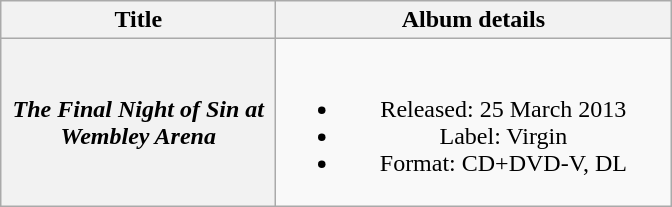<table class="wikitable plainrowheaders" style="text-align:center;">
<tr>
<th scope="col" style="width:11em;">Title</th>
<th scope="col" style="width:16em;">Album details</th>
</tr>
<tr>
<th scope="row"><em>The Final Night of Sin at Wembley Arena</em></th>
<td><br><ul><li>Released: 25 March 2013</li><li>Label: Virgin</li><li>Format: CD+DVD-V, DL</li></ul></td>
</tr>
</table>
